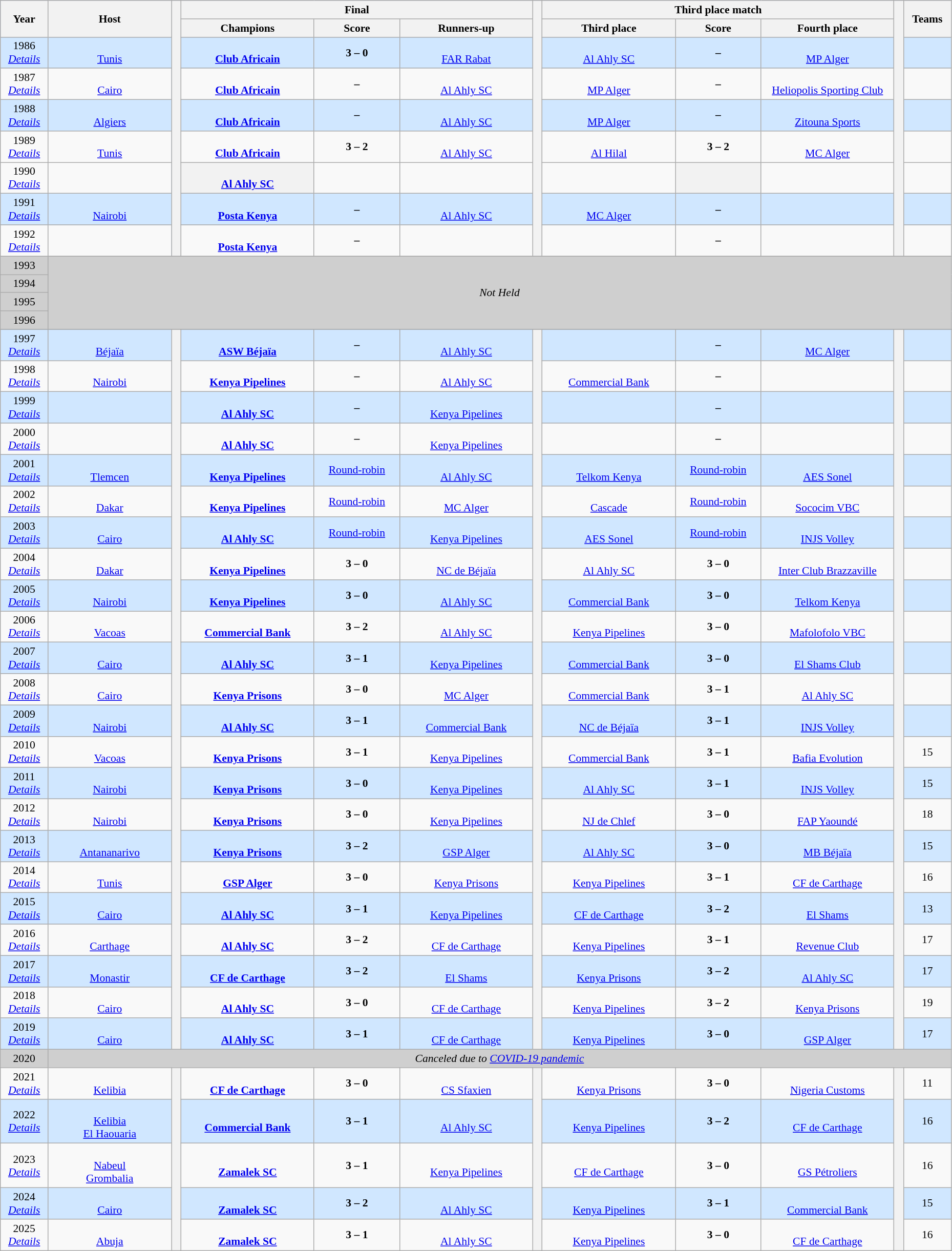<table class="wikitable" style="font-size:90%; width: 98%; text-align: center;">
<tr bgcolor=#C1D8FF>
<th rowspan=2 width=5%>Year</th>
<th rowspan=2 width=13%>Host</th>
<th rowspan="9" width="1%" bgcolor="ffffff"></th>
<th colspan=3>Final</th>
<th rowspan="9" width="1%" bgcolor="ffffff"></th>
<th colspan=3>Third place match</th>
<th rowspan="9" width="1%" bgcolor="#ffffff"></th>
<th rowspan=2 width=5%>Teams</th>
</tr>
<tr bgcolor=#EFEFEF>
<th width=14%>Champions</th>
<th width=9%>Score</th>
<th width=14%>Runners-up</th>
<th width=14%>Third place</th>
<th width=9%>Score</th>
<th width=14%>Fourth place</th>
</tr>
<tr bgcolor=#D0E7FF>
<td>1986<br><em><a href='#'>Details</a></em></td>
<td><br><a href='#'>Tunis</a></td>
<td><strong><br><a href='#'>Club Africain</a></strong></td>
<td><strong>3 – 0</strong></td>
<td><br><a href='#'>FAR Rabat</a></td>
<td><br><a href='#'>Al Ahly SC</a></td>
<td><strong> – </strong></td>
<td><br><a href='#'>MP Alger</a></td>
<td></td>
</tr>
<tr>
<td>1987<br><em><a href='#'>Details</a></em></td>
<td><br><a href='#'>Cairo</a></td>
<td><strong><br><a href='#'>Club Africain</a></strong></td>
<td><strong> – </strong></td>
<td><br><a href='#'>Al Ahly SC</a></td>
<td><br><a href='#'>MP Alger</a></td>
<td><strong> – </strong></td>
<td><br><a href='#'>Heliopolis Sporting Club</a></td>
<td></td>
</tr>
<tr bgcolor=#D0E7FF>
<td>1988<br><em><a href='#'>Details</a></em></td>
<td><br><a href='#'>Algiers</a></td>
<td><strong><br><a href='#'>Club Africain</a></strong></td>
<td><strong> – </strong></td>
<td><br><a href='#'>Al Ahly SC</a></td>
<td><br><a href='#'>MP Alger</a></td>
<td><strong> – </strong></td>
<td><br><a href='#'>Zitouna Sports</a></td>
<td></td>
</tr>
<tr>
<td>1989<br><em><a href='#'>Details</a></em></td>
<td><br><a href='#'>Tunis</a></td>
<td><strong><br><a href='#'>Club Africain</a></strong></td>
<td><strong>3 – 2</strong></td>
<td><br><a href='#'>Al Ahly SC</a></td>
<td><br><a href='#'>Al Hilal</a></td>
<td><strong>3 – 2</strong></td>
<td><br><a href='#'>MC Alger</a></td>
<td></td>
</tr>
<tr>
<td>1990<br><em><a href='#'>Details</a></em></td>
<td></td>
<th><br><a href='#'>Al Ahly SC</a></th>
<td></td>
<td></td>
<td></td>
<th></th>
<td></td>
<td></td>
</tr>
<tr bgcolor="#D0E7FF">
<td>1991<br><em><a href='#'>Details</a></em></td>
<td><br><a href='#'>Nairobi</a></td>
<td><strong><br><a href='#'>Posta Kenya</a></strong></td>
<td><strong> – </strong></td>
<td><br><a href='#'>Al Ahly SC</a></td>
<td><br><a href='#'>MC Alger</a></td>
<td><strong> – </strong></td>
<td><br></td>
<td></td>
</tr>
<tr>
<td>1992<br><em><a href='#'>Details</a></em></td>
<td><br></td>
<td><strong><br><a href='#'>Posta Kenya</a></strong></td>
<td><strong> – </strong></td>
<td><br></td>
<td><br></td>
<td><strong> – </strong></td>
<td><br></td>
<td></td>
</tr>
<tr bgcolor=#cfcfcf>
<td>1993</td>
<td rowspan=4 colspan=12 align=centre bgcolor=#cfcfcf><em>Not Held</em></td>
</tr>
<tr bgcolor=#cfcfcf>
<td>1994</td>
</tr>
<tr bgcolor=#cfcfcf>
<td>1995</td>
</tr>
<tr bgcolor=#cfcfcf>
<td>1996</td>
</tr>
<tr>
</tr>
<tr bgcolor=#D0E7FF>
<td>1997<br><em><a href='#'>Details</a></em></td>
<td><br><a href='#'>Béjaïa</a></td>
<th rowspan="23" width="1%" bgcolor="ffffff"></th>
<td><strong><br><a href='#'>ASW Béjaïa</a></strong></td>
<td><strong> – </strong></td>
<td><br><a href='#'>Al Ahly SC</a></td>
<th rowspan="23" width="1%" bgcolor="ffffff"></th>
<td><br></td>
<td><strong> – </strong></td>
<td><br><a href='#'>MC Alger</a></td>
<th rowspan="23" width="1%" bgcolor="ffffff"></th>
<td></td>
</tr>
<tr>
<td>1998<br><em><a href='#'>Details</a></em></td>
<td><br><a href='#'>Nairobi</a></td>
<td><strong><br><a href='#'>Kenya Pipelines</a></strong></td>
<td><strong> – </strong></td>
<td><br><a href='#'>Al Ahly SC</a></td>
<td><br><a href='#'>Commercial Bank</a></td>
<td><strong> – </strong></td>
<td><br></td>
<td></td>
</tr>
<tr bgcolor=#D0E7FF>
<td>1999<br><em><a href='#'>Details</a></em></td>
<td><br></td>
<td><strong><br><a href='#'>Al Ahly SC</a></strong></td>
<td><strong> – </strong></td>
<td><br><a href='#'>Kenya Pipelines</a></td>
<td><br></td>
<td><strong> – </strong></td>
<td><br></td>
<td></td>
</tr>
<tr>
<td>2000<br><em><a href='#'>Details</a></em></td>
<td><br></td>
<td><strong><br><a href='#'>Al Ahly SC</a></strong></td>
<td><strong> – </strong></td>
<td><br><a href='#'>Kenya Pipelines</a></td>
<td><br></td>
<td><strong> – </strong></td>
<td><br></td>
<td></td>
</tr>
<tr bgcolor=#D0E7FF>
<td>2001<br><em><a href='#'>Details</a></em></td>
<td><br><a href='#'>Tlemcen</a></td>
<td><strong><br><a href='#'>Kenya Pipelines</a></strong></td>
<td><a href='#'>Round-robin</a></td>
<td><br><a href='#'>Al Ahly SC</a></td>
<td><br><a href='#'>Telkom Kenya</a></td>
<td><a href='#'>Round-robin</a></td>
<td><br><a href='#'>AES Sonel</a></td>
<td></td>
</tr>
<tr>
<td>2002<br><em><a href='#'>Details</a></em></td>
<td><br><a href='#'>Dakar</a></td>
<td><strong><br><a href='#'>Kenya Pipelines</a></strong></td>
<td><a href='#'>Round-robin</a></td>
<td><br><a href='#'>MC Alger</a></td>
<td><br><a href='#'>Cascade</a></td>
<td><a href='#'>Round-robin</a></td>
<td><br><a href='#'>Sococim VBC</a></td>
<td></td>
</tr>
<tr bgcolor=#D0E7FF>
<td>2003<br><em><a href='#'>Details</a></em></td>
<td><br><a href='#'>Cairo</a></td>
<td><strong><br><a href='#'>Al Ahly SC</a></strong></td>
<td><a href='#'>Round-robin</a></td>
<td><br><a href='#'>Kenya Pipelines</a></td>
<td><br><a href='#'>AES Sonel</a></td>
<td><a href='#'>Round-robin</a></td>
<td><br><a href='#'>INJS Volley</a></td>
<td></td>
</tr>
<tr>
<td>2004<br><em><a href='#'>Details</a></em></td>
<td><br><a href='#'>Dakar</a></td>
<td><strong><br><a href='#'>Kenya Pipelines</a></strong></td>
<td><strong>3 – 0</strong></td>
<td><br><a href='#'>NC de Béjaïa</a></td>
<td><br><a href='#'>Al Ahly SC</a></td>
<td><strong>3 – 0</strong></td>
<td><br><a href='#'>Inter Club Brazzaville</a></td>
<td></td>
</tr>
<tr bgcolor=#D0E7FF>
<td>2005<br><em><a href='#'>Details</a></em></td>
<td><br><a href='#'>Nairobi</a></td>
<td><strong><br><a href='#'>Kenya Pipelines</a></strong></td>
<td><strong>3 – 0</strong></td>
<td><br><a href='#'>Al Ahly SC</a></td>
<td><br><a href='#'>Commercial Bank</a></td>
<td><strong>3 – 0</strong></td>
<td><br><a href='#'>Telkom Kenya</a></td>
<td></td>
</tr>
<tr>
<td>2006<br><em><a href='#'>Details</a></em></td>
<td><br><a href='#'>Vacoas</a></td>
<td><strong><br><a href='#'>Commercial Bank</a></strong></td>
<td><strong>3 – 2</strong></td>
<td><br><a href='#'>Al Ahly SC</a></td>
<td><br><a href='#'>Kenya Pipelines</a></td>
<td><strong>3 – 0</strong></td>
<td><br><a href='#'>Mafolofolo VBC</a></td>
<td></td>
</tr>
<tr bgcolor=#D0E7FF>
<td>2007<br><em><a href='#'>Details</a></em></td>
<td><br><a href='#'>Cairo</a></td>
<td><strong><br><a href='#'>Al Ahly SC</a></strong></td>
<td><strong>3 – 1</strong></td>
<td><br><a href='#'>Kenya Pipelines</a></td>
<td><br><a href='#'>Commercial Bank</a></td>
<td><strong>3 – 0</strong></td>
<td><br><a href='#'>El Shams Club</a></td>
<td></td>
</tr>
<tr>
<td>2008<br><em><a href='#'>Details</a></em></td>
<td><br><a href='#'>Cairo</a></td>
<td><strong><br><a href='#'>Kenya Prisons</a></strong></td>
<td><strong>3 – 0</strong></td>
<td><br><a href='#'>MC Alger</a></td>
<td><br><a href='#'>Commercial Bank</a></td>
<td><strong>3 – 1</strong></td>
<td><br><a href='#'>Al Ahly SC</a></td>
<td></td>
</tr>
<tr bgcolor=#D0E7FF>
<td>2009<br><em><a href='#'>Details</a></em></td>
<td><br><a href='#'>Nairobi</a></td>
<td><strong><br><a href='#'>Al Ahly SC</a></strong></td>
<td><strong>3 – 1</strong></td>
<td><br><a href='#'>Commercial Bank</a></td>
<td><br><a href='#'>NC de Béjaïa</a></td>
<td><strong>3 – 1</strong></td>
<td><br><a href='#'>INJS Volley</a></td>
<td></td>
</tr>
<tr>
<td>2010<br><em><a href='#'>Details</a></em></td>
<td><br><a href='#'>Vacoas</a></td>
<td><strong><br><a href='#'>Kenya Prisons</a></strong></td>
<td><strong>3 – 1</strong></td>
<td><br><a href='#'>Kenya Pipelines</a></td>
<td><br><a href='#'>Commercial Bank</a></td>
<td><strong>3 – 1</strong></td>
<td><br><a href='#'>Bafia Evolution</a></td>
<td>15</td>
</tr>
<tr bgcolor=#D0E7FF>
<td>2011<br><em><a href='#'>Details</a></em></td>
<td><br><a href='#'>Nairobi</a></td>
<td><strong><br><a href='#'>Kenya Prisons</a></strong></td>
<td><strong>3 – 0</strong></td>
<td><br><a href='#'>Kenya Pipelines</a></td>
<td><br><a href='#'>Al Ahly SC</a></td>
<td><strong>3 – 1</strong></td>
<td><br><a href='#'>INJS Volley</a></td>
<td>15</td>
</tr>
<tr>
<td>2012<br><em><a href='#'>Details</a></em></td>
<td><br><a href='#'>Nairobi</a></td>
<td><strong><br><a href='#'>Kenya Prisons</a></strong></td>
<td><strong>3 – 0</strong></td>
<td><br><a href='#'>Kenya Pipelines</a></td>
<td><br><a href='#'>NJ de Chlef</a></td>
<td><strong>3 – 0</strong></td>
<td><br><a href='#'>FAP Yaoundé</a></td>
<td>18</td>
</tr>
<tr bgcolor=#D0E7FF>
<td>2013<br><em><a href='#'>Details</a></em></td>
<td><br><a href='#'>Antananarivo</a></td>
<td><strong><br><a href='#'>Kenya Prisons</a></strong></td>
<td><strong>3 – 2</strong></td>
<td><br><a href='#'>GSP Alger</a></td>
<td><br><a href='#'>Al Ahly SC</a></td>
<td><strong>3 – 0</strong></td>
<td><br><a href='#'>MB Béjaïa</a></td>
<td>15</td>
</tr>
<tr>
<td>2014<br><em><a href='#'>Details</a></em></td>
<td><br><a href='#'>Tunis</a></td>
<td><strong><br><a href='#'>GSP Alger</a> </strong></td>
<td><strong>3 – 0</strong></td>
<td><br><a href='#'>Kenya Prisons</a></td>
<td><br><a href='#'>Kenya Pipelines</a></td>
<td><strong>3 – 1</strong></td>
<td><br><a href='#'>CF de Carthage</a></td>
<td>16</td>
</tr>
<tr bgcolor=#D0E7FF>
<td>2015<br><em><a href='#'>Details</a></em></td>
<td><br><a href='#'>Cairo</a></td>
<td><strong><br><a href='#'>Al Ahly SC</a></strong></td>
<td><strong>3 – 1</strong></td>
<td><br><a href='#'>Kenya Pipelines</a></td>
<td><br><a href='#'>CF de Carthage</a></td>
<td><strong>3 – 2</strong></td>
<td><br><a href='#'>El Shams</a></td>
<td>13</td>
</tr>
<tr>
<td>2016<br><em><a href='#'>Details</a></em></td>
<td><br><a href='#'>Carthage</a></td>
<td><strong><br><a href='#'>Al Ahly SC</a></strong></td>
<td><strong>3 – 2</strong></td>
<td><br><a href='#'>CF de Carthage</a></td>
<td><br><a href='#'>Kenya Pipelines</a></td>
<td><strong>3 – 1</strong></td>
<td><br><a href='#'>Revenue Club</a></td>
<td>17</td>
</tr>
<tr bgcolor=#D0E7FF>
<td>2017<br><em><a href='#'>Details</a></em></td>
<td><br><a href='#'>Monastir</a></td>
<td><strong><br><a href='#'>CF de Carthage</a></strong></td>
<td><strong>3 – 2</strong></td>
<td><br><a href='#'>El Shams</a></td>
<td><br><a href='#'>Kenya Prisons</a></td>
<td><strong>3 – 2</strong></td>
<td><br><a href='#'>Al Ahly SC</a></td>
<td>17</td>
</tr>
<tr>
<td>2018<br><em><a href='#'>Details</a></em></td>
<td><br><a href='#'>Cairo</a></td>
<td><strong><br><a href='#'>Al Ahly SC</a></strong></td>
<td><strong>3 – 0</strong></td>
<td><br><a href='#'>CF de Carthage</a></td>
<td><br><a href='#'>Kenya Pipelines</a></td>
<td><strong>3 – 2</strong></td>
<td><br><a href='#'>Kenya Prisons</a></td>
<td>19</td>
</tr>
<tr bgcolor=#D0E7FF>
<td>2019<br><em><a href='#'>Details</a></em></td>
<td><br><a href='#'>Cairo</a></td>
<td><strong><br><a href='#'>Al Ahly SC</a></strong></td>
<td><strong>3 – 1</strong></td>
<td><br><a href='#'>CF de Carthage</a></td>
<td><br><a href='#'>Kenya Pipelines</a></td>
<td><strong>3 – 0</strong></td>
<td><br><a href='#'>GSP Alger</a></td>
<td>17</td>
</tr>
<tr bgcolor=#cfcfcf>
<td>2020</td>
<td ! colspan=11><em>Canceled due to <a href='#'>COVID-19 pandemic</a></em></td>
</tr>
<tr>
<td>2021<br><em><a href='#'>Details</a></em></td>
<td><br><a href='#'>Kelibia</a></td>
<th rowspan="10" width="1%" bgcolor="ffffff"></th>
<td><strong><br><a href='#'>CF de Carthage</a></strong></td>
<td><strong>3 – 0</strong></td>
<td><br><a href='#'>CS Sfaxien</a></td>
<th rowspan="10" width="1%" bgcolor="ffffff"></th>
<td><br><a href='#'>Kenya Prisons</a></td>
<td><strong>3 – 0</strong></td>
<td><br><a href='#'>Nigeria Customs</a></td>
<th rowspan="10" width="1%" bgcolor="ffffff"></th>
<td>11</td>
</tr>
<tr bgcolor=#D0E7FF>
<td>2022<br><em><a href='#'>Details</a></em></td>
<td><br><a href='#'>Kelibia</a><br><a href='#'>El Haouaria</a></td>
<td><strong><br><a href='#'>Commercial Bank</a></strong></td>
<td><strong>3 – 1</strong></td>
<td><br><a href='#'>Al Ahly SC</a></td>
<td><br><a href='#'>Kenya Pipelines</a></td>
<td><strong>3 – 2</strong></td>
<td><br><a href='#'>CF de Carthage</a></td>
<td>16</td>
</tr>
<tr>
<td>2023<br><em><a href='#'>Details</a></em></td>
<td><br><a href='#'>Nabeul</a><br><a href='#'>Grombalia</a></td>
<td><strong><br><a href='#'>Zamalek SC</a></strong></td>
<td><strong>3 – 1</strong></td>
<td><br><a href='#'>Kenya Pipelines</a></td>
<td><br><a href='#'>CF de Carthage</a></td>
<td><strong>3 – 0</strong></td>
<td><br><a href='#'>GS Pétroliers</a></td>
<td>16</td>
</tr>
<tr bgcolor=#D0E7FF>
<td>2024<br><em><a href='#'>Details</a></em></td>
<td><br><a href='#'>Cairo</a></td>
<td><strong><br><a href='#'>Zamalek SC</a></strong></td>
<td><strong>3 – 2</strong></td>
<td><br><a href='#'>Al Ahly SC</a></td>
<td><br><a href='#'>Kenya Pipelines</a></td>
<td><strong>3 – 1</strong></td>
<td><br><a href='#'>Commercial Bank</a></td>
<td>15</td>
</tr>
<tr>
<td>2025<br><em><a href='#'>Details</a></em></td>
<td><br><a href='#'>Abuja</a></td>
<td><strong><br><a href='#'>Zamalek SC</a></strong></td>
<td><strong>3 – 1</strong></td>
<td><br><a href='#'>Al Ahly SC</a></td>
<td><br><a href='#'>Kenya Pipelines</a></td>
<td><strong>3 – 0</strong></td>
<td><br><a href='#'>CF de Carthage</a></td>
<td>16</td>
</tr>
</table>
